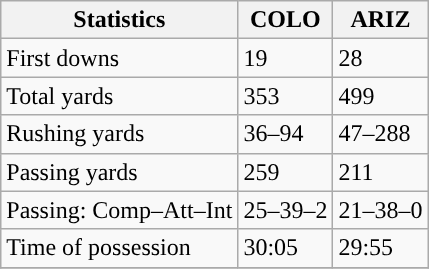<table class="wikitable" style="float: left;">
<tr>
<th>Statistics</th>
<th>COLO</th>
<th>ARIZ</th>
</tr>
<tr>
<td>First downs</td>
<td>19</td>
<td>28</td>
</tr>
<tr>
<td>Total yards</td>
<td>353</td>
<td>499</td>
</tr>
<tr>
<td>Rushing yards</td>
<td>36–94</td>
<td>47–288</td>
</tr>
<tr>
<td>Passing yards</td>
<td>259</td>
<td>211</td>
</tr>
<tr>
<td>Passing: Comp–Att–Int</td>
<td>25–39–2</td>
<td>21–38–0</td>
</tr>
<tr>
<td>Time of possession</td>
<td>30:05</td>
<td>29:55</td>
</tr>
<tr>
</tr>
</table>
